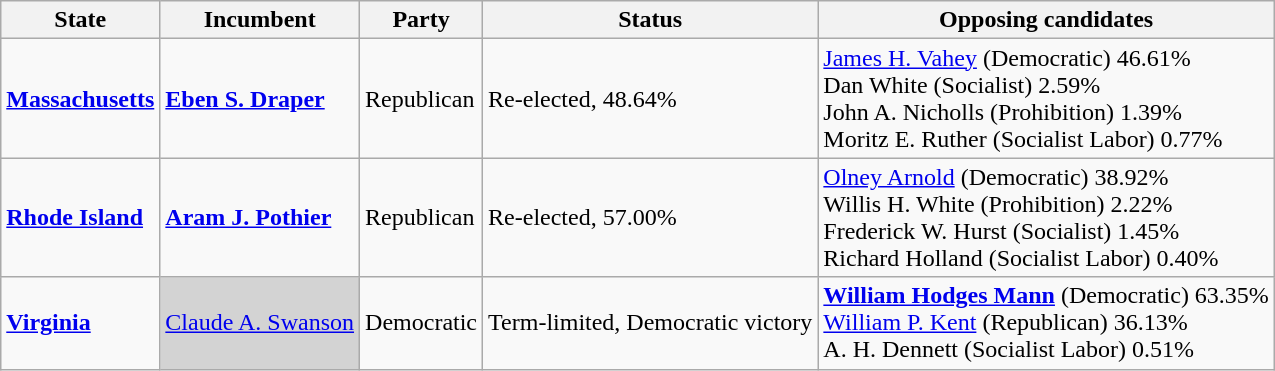<table class="wikitable">
<tr>
<th>State</th>
<th>Incumbent</th>
<th>Party</th>
<th>Status</th>
<th>Opposing candidates</th>
</tr>
<tr>
<td><strong><a href='#'>Massachusetts</a></strong></td>
<td><strong><a href='#'>Eben S. Draper</a></strong></td>
<td>Republican</td>
<td>Re-elected, 48.64%</td>
<td><a href='#'>James H. Vahey</a> (Democratic) 46.61%<br>Dan White (Socialist) 2.59%<br>John A. Nicholls (Prohibition) 1.39%<br>Moritz E. Ruther (Socialist Labor) 0.77%<br></td>
</tr>
<tr>
<td><strong><a href='#'>Rhode Island</a></strong></td>
<td><strong><a href='#'>Aram J. Pothier</a></strong></td>
<td>Republican</td>
<td>Re-elected, 57.00%</td>
<td><a href='#'>Olney Arnold</a> (Democratic) 38.92%<br>Willis H. White (Prohibition) 2.22%<br>Frederick W. Hurst (Socialist) 1.45%<br>Richard Holland (Socialist Labor) 0.40%<br></td>
</tr>
<tr>
<td><strong><a href='#'>Virginia</a></strong></td>
<td style="background:lightgrey;"><a href='#'>Claude A. Swanson</a></td>
<td>Democratic</td>
<td>Term-limited, Democratic victory</td>
<td><strong><a href='#'>William Hodges Mann</a></strong> (Democratic) 63.35%<br><a href='#'>William P. Kent</a> (Republican) 36.13%<br>A. H. Dennett (Socialist Labor) 0.51%<br></td>
</tr>
</table>
